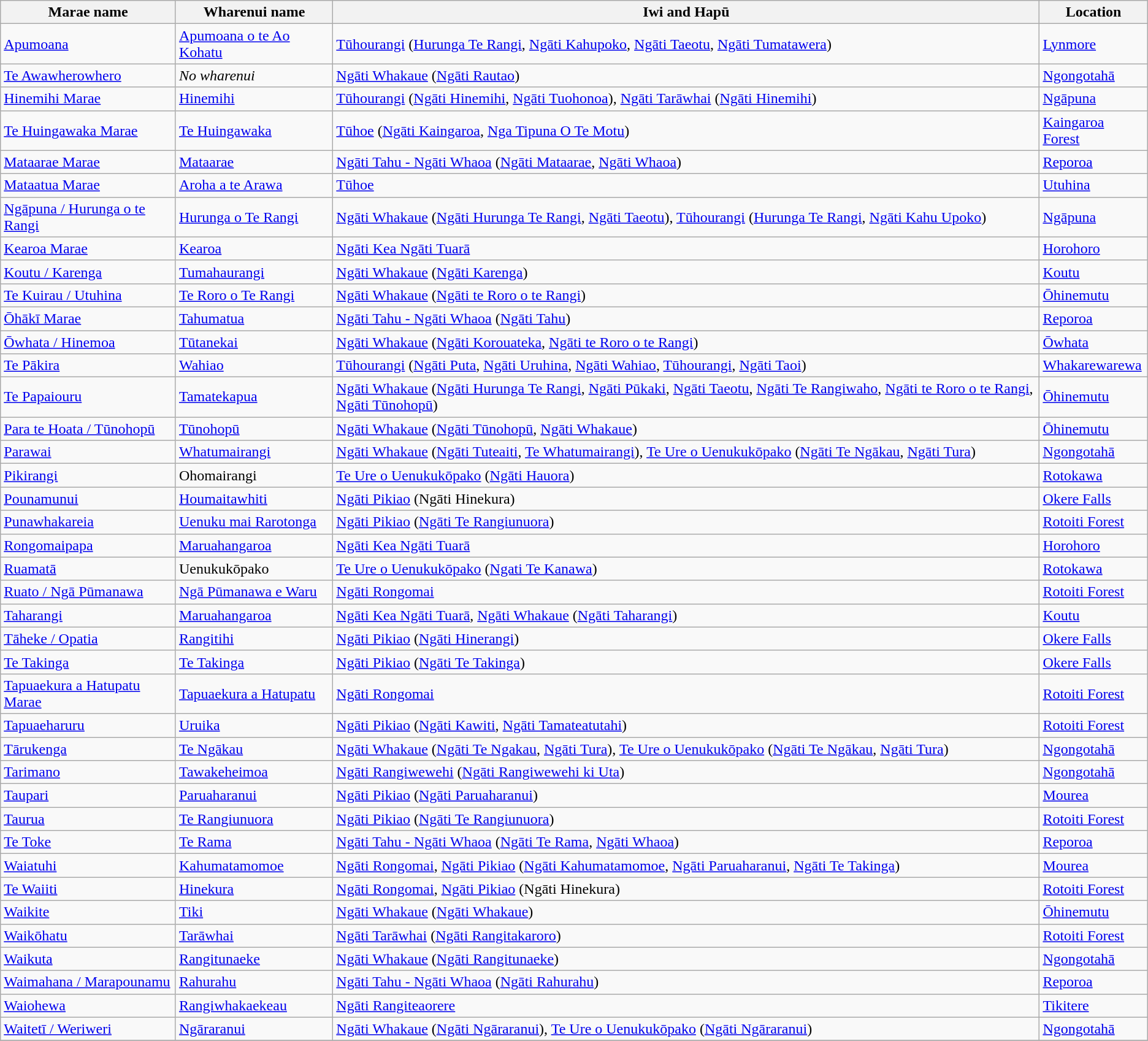<table class="wikitable sortable">
<tr>
<th>Marae name</th>
<th>Wharenui name</th>
<th>Iwi and Hapū</th>
<th>Location</th>
</tr>
<tr>
<td><a href='#'>Apumoana</a></td>
<td><a href='#'>Apumoana o te Ao Kohatu</a></td>
<td><a href='#'>Tūhourangi</a> (<a href='#'>Hurunga Te Rangi</a>, <a href='#'>Ngāti Kahupoko</a>, <a href='#'>Ngāti Taeotu</a>, <a href='#'>Ngāti Tumatawera</a>)</td>
<td><a href='#'>Lynmore</a></td>
</tr>
<tr>
<td><a href='#'>Te Awawherowhero</a></td>
<td><em>No wharenui</em></td>
<td><a href='#'>Ngāti Whakaue</a> (<a href='#'>Ngāti Rautao</a>)</td>
<td><a href='#'>Ngongotahā</a></td>
</tr>
<tr>
<td><a href='#'>Hinemihi Marae</a></td>
<td><a href='#'>Hinemihi</a></td>
<td><a href='#'>Tūhourangi</a> (<a href='#'>Ngāti Hinemihi</a>, <a href='#'>Ngāti Tuohonoa</a>), <a href='#'>Ngāti Tarāwhai</a> (<a href='#'>Ngāti Hinemihi</a>)</td>
<td><a href='#'>Ngāpuna</a></td>
</tr>
<tr>
<td><a href='#'>Te Huingawaka Marae</a></td>
<td><a href='#'>Te Huingawaka</a></td>
<td><a href='#'>Tūhoe</a> (<a href='#'>Ngāti Kaingaroa</a>, <a href='#'>Nga Tipuna O Te Motu</a>)</td>
<td><a href='#'>Kaingaroa Forest</a></td>
</tr>
<tr>
<td><a href='#'>Mataarae Marae</a></td>
<td><a href='#'>Mataarae</a></td>
<td><a href='#'>Ngāti Tahu - Ngāti Whaoa</a> (<a href='#'>Ngāti Mataarae</a>, <a href='#'>Ngāti Whaoa</a>)</td>
<td><a href='#'>Reporoa</a></td>
</tr>
<tr>
<td><a href='#'>Mataatua Marae</a></td>
<td><a href='#'>Aroha a te Arawa</a></td>
<td><a href='#'>Tūhoe</a></td>
<td><a href='#'>Utuhina</a></td>
</tr>
<tr>
<td><a href='#'>Ngāpuna / Hurunga o te Rangi</a></td>
<td><a href='#'>Hurunga o Te Rangi</a></td>
<td><a href='#'>Ngāti Whakaue</a> (<a href='#'>Ngāti Hurunga Te Rangi</a>, <a href='#'>Ngāti Taeotu</a>), <a href='#'>Tūhourangi</a> (<a href='#'>Hurunga Te Rangi</a>, <a href='#'>Ngāti Kahu Upoko</a>)</td>
<td><a href='#'>Ngāpuna</a></td>
</tr>
<tr>
<td><a href='#'>Kearoa Marae</a></td>
<td><a href='#'>Kearoa</a></td>
<td><a href='#'>Ngāti Kea Ngāti Tuarā</a></td>
<td><a href='#'>Horohoro</a></td>
</tr>
<tr>
<td><a href='#'>Koutu / Karenga</a></td>
<td><a href='#'>Tumahaurangi</a></td>
<td><a href='#'>Ngāti Whakaue</a> (<a href='#'>Ngāti Karenga</a>)</td>
<td><a href='#'>Koutu</a></td>
</tr>
<tr>
<td><a href='#'>Te Kuirau / Utuhina</a></td>
<td><a href='#'>Te Roro o Te Rangi</a></td>
<td><a href='#'>Ngāti Whakaue</a> (<a href='#'>Ngāti te Roro o te Rangi</a>)</td>
<td><a href='#'>Ōhinemutu</a></td>
</tr>
<tr>
<td><a href='#'>Ōhākī Marae</a></td>
<td><a href='#'>Tahumatua</a></td>
<td><a href='#'>Ngāti Tahu - Ngāti Whaoa</a> (<a href='#'>Ngāti Tahu</a>)</td>
<td><a href='#'>Reporoa</a></td>
</tr>
<tr>
<td><a href='#'>Ōwhata / Hinemoa</a></td>
<td><a href='#'>Tūtanekai</a></td>
<td><a href='#'>Ngāti Whakaue</a> (<a href='#'>Ngāti Korouateka</a>, <a href='#'>Ngāti te Roro o te Rangi</a>)</td>
<td><a href='#'>Ōwhata</a></td>
</tr>
<tr>
<td><a href='#'>Te Pākira</a></td>
<td><a href='#'>Wahiao</a></td>
<td><a href='#'>Tūhourangi</a> (<a href='#'>Ngāti Puta</a>, <a href='#'>Ngāti Uruhina</a>, <a href='#'>Ngāti Wahiao</a>, <a href='#'>Tūhourangi</a>, <a href='#'>Ngāti Taoi</a>)</td>
<td><a href='#'>Whakarewarewa</a></td>
</tr>
<tr>
<td><a href='#'>Te Papaiouru</a></td>
<td><a href='#'>Tamatekapua</a></td>
<td><a href='#'>Ngāti Whakaue</a> (<a href='#'>Ngāti Hurunga Te Rangi</a>, <a href='#'>Ngāti Pūkaki</a>, <a href='#'>Ngāti Taeotu</a>, <a href='#'>Ngāti Te Rangiwaho</a>, <a href='#'>Ngāti te Roro o te Rangi</a>, <a href='#'>Ngāti Tūnohopū</a>)</td>
<td><a href='#'>Ōhinemutu</a></td>
</tr>
<tr>
<td><a href='#'>Para te Hoata / Tūnohopū</a></td>
<td><a href='#'>Tūnohopū</a></td>
<td><a href='#'>Ngāti Whakaue</a> (<a href='#'>Ngāti Tūnohopū</a>, <a href='#'>Ngāti Whakaue</a>)</td>
<td><a href='#'>Ōhinemutu</a></td>
</tr>
<tr>
<td><a href='#'>Parawai</a></td>
<td><a href='#'>Whatumairangi</a></td>
<td><a href='#'>Ngāti Whakaue</a> (<a href='#'>Ngāti Tuteaiti</a>, <a href='#'>Te Whatumairangi</a>), <a href='#'>Te Ure o Uenukukōpako</a> (<a href='#'>Ngāti Te Ngākau</a>, <a href='#'>Ngāti Tura</a>)</td>
<td><a href='#'>Ngongotahā</a></td>
</tr>
<tr>
<td><a href='#'>Pikirangi</a></td>
<td>Ohomairangi</td>
<td><a href='#'>Te Ure o Uenukukōpako</a> (<a href='#'>Ngāti Hauora</a>)</td>
<td><a href='#'>Rotokawa</a></td>
</tr>
<tr>
<td><a href='#'>Pounamunui</a></td>
<td><a href='#'>Houmaitawhiti</a></td>
<td><a href='#'>Ngāti Pikiao</a> (Ngāti Hinekura)</td>
<td><a href='#'>Okere Falls</a></td>
</tr>
<tr>
<td><a href='#'>Punawhakareia</a></td>
<td><a href='#'>Uenuku mai Rarotonga</a></td>
<td><a href='#'>Ngāti Pikiao</a> (<a href='#'>Ngāti Te Rangiunuora</a>)</td>
<td><a href='#'>Rotoiti Forest</a></td>
</tr>
<tr>
<td><a href='#'>Rongomaipapa</a></td>
<td><a href='#'>Maruahangaroa</a></td>
<td><a href='#'>Ngāti Kea Ngāti Tuarā</a></td>
<td><a href='#'>Horohoro</a></td>
</tr>
<tr>
<td><a href='#'>Ruamatā</a></td>
<td>Uenukukōpako</td>
<td><a href='#'>Te Ure o Uenukukōpako</a> (<a href='#'>Ngati Te Kanawa</a>)</td>
<td><a href='#'>Rotokawa</a></td>
</tr>
<tr>
<td><a href='#'>Ruato / Ngā Pūmanawa</a></td>
<td><a href='#'>Ngā Pūmanawa e Waru</a></td>
<td><a href='#'>Ngāti Rongomai</a></td>
<td><a href='#'>Rotoiti Forest</a></td>
</tr>
<tr>
<td><a href='#'>Taharangi</a></td>
<td><a href='#'>Maruahangaroa</a></td>
<td><a href='#'>Ngāti Kea Ngāti Tuarā</a>, <a href='#'>Ngāti Whakaue</a> (<a href='#'>Ngāti Taharangi</a>)</td>
<td><a href='#'>Koutu</a></td>
</tr>
<tr>
<td><a href='#'>Tāheke / Opatia</a></td>
<td><a href='#'>Rangitihi</a></td>
<td><a href='#'>Ngāti Pikiao</a> (<a href='#'>Ngāti Hinerangi</a>)</td>
<td><a href='#'>Okere Falls</a></td>
</tr>
<tr>
<td><a href='#'>Te Takinga</a></td>
<td><a href='#'>Te Takinga</a></td>
<td><a href='#'>Ngāti Pikiao</a> (<a href='#'>Ngāti Te Takinga</a>)</td>
<td><a href='#'>Okere Falls</a></td>
</tr>
<tr>
<td><a href='#'>Tapuaekura a Hatupatu Marae</a></td>
<td><a href='#'>Tapuaekura a Hatupatu</a></td>
<td><a href='#'>Ngāti Rongomai</a></td>
<td><a href='#'>Rotoiti Forest</a></td>
</tr>
<tr>
<td><a href='#'>Tapuaeharuru</a></td>
<td><a href='#'>Uruika</a></td>
<td><a href='#'>Ngāti Pikiao</a> (<a href='#'>Ngāti Kawiti</a>, <a href='#'>Ngāti Tamateatutahi</a>)</td>
<td><a href='#'>Rotoiti Forest</a></td>
</tr>
<tr>
<td><a href='#'>Tārukenga</a></td>
<td><a href='#'>Te Ngākau</a></td>
<td><a href='#'>Ngāti Whakaue</a> (<a href='#'>Ngāti Te Ngakau</a>, <a href='#'>Ngāti Tura</a>), <a href='#'>Te Ure o Uenukukōpako</a> (<a href='#'>Ngāti Te Ngākau</a>, <a href='#'>Ngāti Tura</a>)</td>
<td><a href='#'>Ngongotahā</a></td>
</tr>
<tr>
<td><a href='#'>Tarimano</a></td>
<td><a href='#'>Tawakeheimoa</a></td>
<td><a href='#'>Ngāti Rangiwewehi</a> (<a href='#'>Ngāti Rangiwewehi ki Uta</a>)</td>
<td><a href='#'>Ngongotahā</a></td>
</tr>
<tr>
<td><a href='#'>Taupari</a></td>
<td><a href='#'>Paruaharanui</a></td>
<td><a href='#'>Ngāti Pikiao</a> (<a href='#'>Ngāti Paruaharanui</a>)</td>
<td><a href='#'>Mourea</a></td>
</tr>
<tr>
<td><a href='#'>Taurua</a></td>
<td><a href='#'>Te Rangiunuora</a></td>
<td><a href='#'>Ngāti Pikiao</a> (<a href='#'>Ngāti Te Rangiunuora</a>)</td>
<td><a href='#'>Rotoiti Forest</a></td>
</tr>
<tr>
<td><a href='#'>Te Toke</a></td>
<td><a href='#'>Te Rama</a></td>
<td><a href='#'>Ngāti Tahu - Ngāti Whaoa</a> (<a href='#'>Ngāti Te Rama</a>, <a href='#'>Ngāti Whaoa</a>)</td>
<td><a href='#'>Reporoa</a></td>
</tr>
<tr>
<td><a href='#'>Waiatuhi</a></td>
<td><a href='#'>Kahumatamomoe</a></td>
<td><a href='#'>Ngāti Rongomai</a>, <a href='#'>Ngāti Pikiao</a> (<a href='#'>Ngāti Kahumatamomoe</a>, <a href='#'>Ngāti Paruaharanui</a>, <a href='#'>Ngāti Te Takinga</a>)</td>
<td><a href='#'>Mourea</a></td>
</tr>
<tr>
<td><a href='#'>Te Waiiti</a></td>
<td><a href='#'>Hinekura</a></td>
<td><a href='#'>Ngāti Rongomai</a>, <a href='#'>Ngāti Pikiao</a> (Ngāti Hinekura)</td>
<td><a href='#'>Rotoiti Forest</a></td>
</tr>
<tr>
<td><a href='#'>Waikite</a></td>
<td><a href='#'>Tiki</a></td>
<td><a href='#'>Ngāti Whakaue</a> (<a href='#'>Ngāti Whakaue</a>)</td>
<td><a href='#'>Ōhinemutu</a></td>
</tr>
<tr>
<td><a href='#'>Waikōhatu</a></td>
<td><a href='#'>Tarāwhai</a></td>
<td><a href='#'>Ngāti Tarāwhai</a> (<a href='#'>Ngāti Rangitakaroro</a>)</td>
<td><a href='#'>Rotoiti Forest</a></td>
</tr>
<tr>
<td><a href='#'>Waikuta</a></td>
<td><a href='#'>Rangitunaeke</a></td>
<td><a href='#'>Ngāti Whakaue</a> (<a href='#'>Ngāti Rangitunaeke</a>)</td>
<td><a href='#'>Ngongotahā</a></td>
</tr>
<tr>
<td><a href='#'>Waimahana / Marapounamu</a></td>
<td><a href='#'>Rahurahu</a></td>
<td><a href='#'>Ngāti Tahu - Ngāti Whaoa</a> (<a href='#'>Ngāti Rahurahu</a>)</td>
<td><a href='#'>Reporoa</a></td>
</tr>
<tr>
<td><a href='#'>Waiohewa</a></td>
<td><a href='#'>Rangiwhakaekeau</a></td>
<td><a href='#'>Ngāti Rangiteaorere</a></td>
<td><a href='#'>Tikitere</a></td>
</tr>
<tr>
<td><a href='#'>Waitetī / Weriweri</a></td>
<td><a href='#'>Ngāraranui</a></td>
<td><a href='#'>Ngāti Whakaue</a> (<a href='#'>Ngāti Ngāraranui</a>), <a href='#'>Te Ure o Uenukukōpako</a> (<a href='#'>Ngāti Ngāraranui</a>)</td>
<td><a href='#'>Ngongotahā</a></td>
</tr>
<tr>
</tr>
</table>
